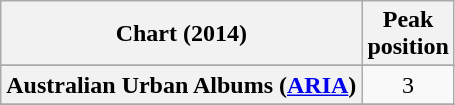<table class="wikitable sortable plainrowheaders" style="text-align:center">
<tr>
<th scope="col">Chart (2014)</th>
<th scope="col">Peak<br>position</th>
</tr>
<tr>
</tr>
<tr>
<th scope="row">Australian Urban Albums (<a href='#'>ARIA</a>)</th>
<td>3</td>
</tr>
<tr>
</tr>
<tr>
</tr>
<tr>
</tr>
<tr>
</tr>
<tr>
</tr>
<tr>
</tr>
<tr>
</tr>
</table>
